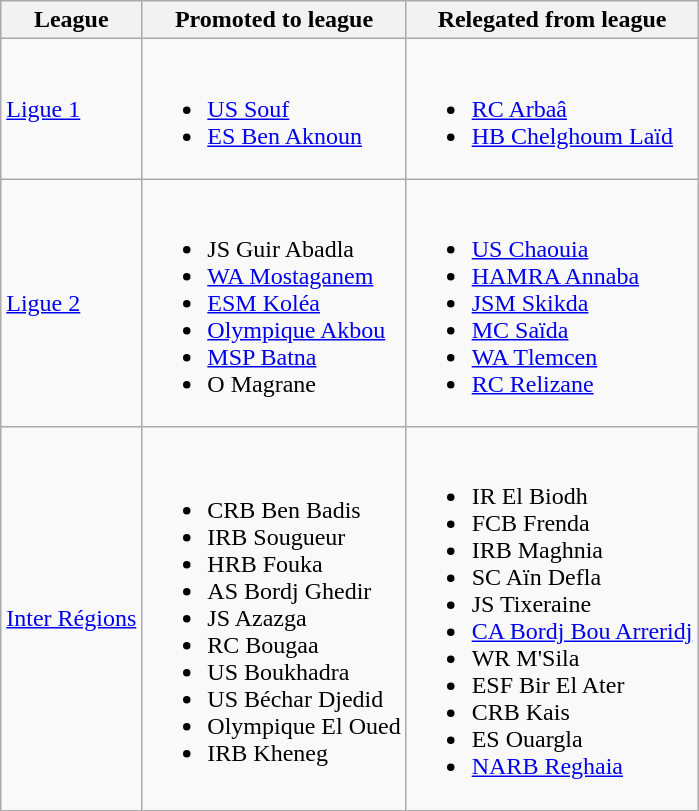<table class="wikitable">
<tr>
<th>League</th>
<th>Promoted to league</th>
<th>Relegated from league</th>
</tr>
<tr>
<td><a href='#'>Ligue 1</a></td>
<td><br><ul><li><a href='#'>US Souf</a></li><li><a href='#'>ES Ben Aknoun</a></li></ul></td>
<td><br><ul><li><a href='#'>RC Arbaâ</a></li><li><a href='#'>HB Chelghoum Laïd</a></li></ul></td>
</tr>
<tr>
<td><a href='#'>Ligue 2</a></td>
<td><br><ul><li>JS Guir Abadla</li><li><a href='#'>WA Mostaganem</a></li><li><a href='#'>ESM Koléa</a></li><li><a href='#'>Olympique Akbou</a></li><li><a href='#'>MSP Batna</a></li><li>O Magrane</li></ul></td>
<td><br><ul><li><a href='#'>US Chaouia</a></li><li><a href='#'>HAMRA Annaba</a></li><li><a href='#'>JSM Skikda</a></li><li><a href='#'>MC Saïda</a></li><li><a href='#'>WA Tlemcen</a></li><li><a href='#'>RC Relizane</a></li></ul></td>
</tr>
<tr>
<td><a href='#'>Inter Régions</a></td>
<td><br><ul><li>CRB Ben Badis</li><li>IRB Sougueur</li><li>HRB Fouka</li><li>AS Bordj Ghedir</li><li>JS Azazga</li><li>RC Bougaa</li><li>US Boukhadra</li><li>US Béchar Djedid</li><li>Olympique El Oued</li><li>IRB Kheneg</li></ul></td>
<td><br><ul><li>IR El Biodh</li><li>FCB Frenda</li><li>IRB Maghnia</li><li>SC Aïn Defla</li><li>JS Tixeraine</li><li><a href='#'>CA Bordj Bou Arreridj</a></li><li>WR M'Sila</li><li>ESF Bir El Ater</li><li>CRB Kais</li><li>ES Ouargla</li><li><a href='#'>NARB Reghaia</a></li></ul></td>
</tr>
</table>
